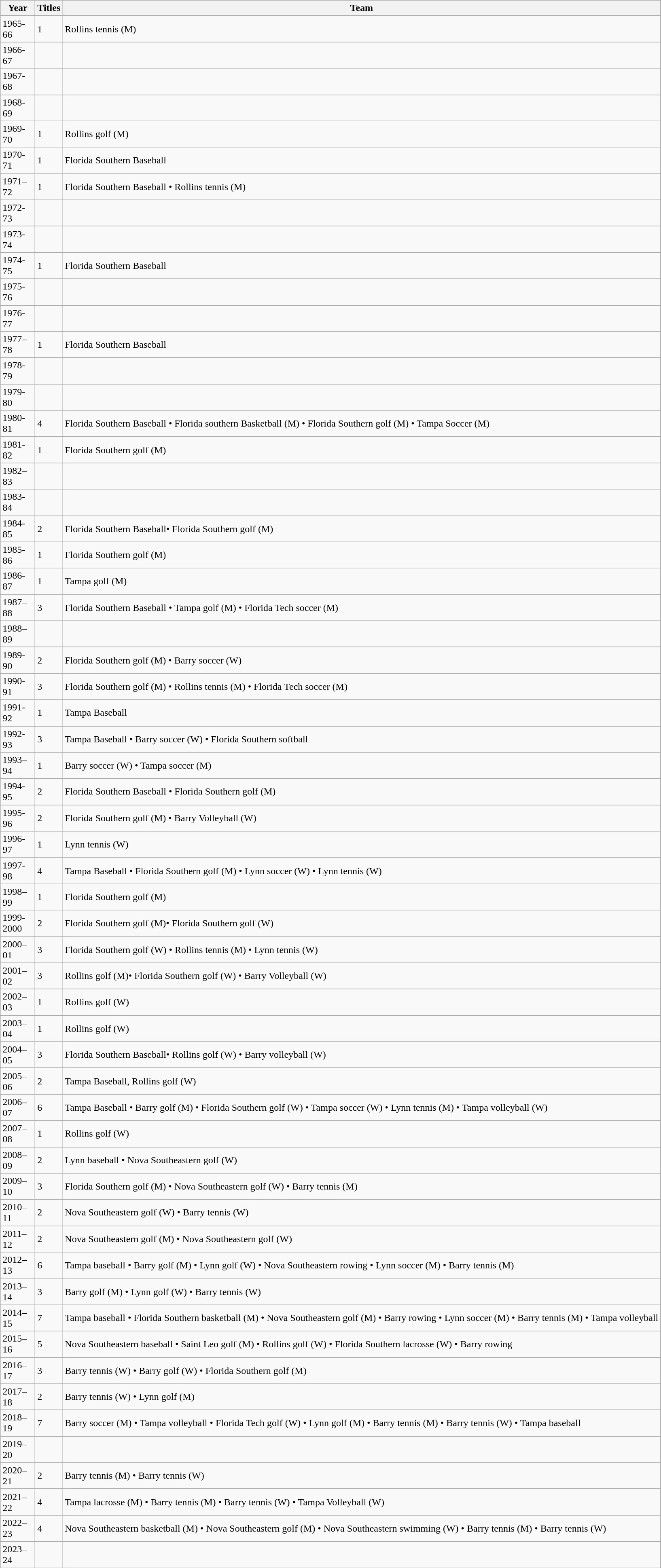<table class="wikitable">
<tr>
<th width=50>Year</th>
<th>Titles</th>
<th>Team</th>
</tr>
<tr>
<td>1965-66</td>
<td>1</td>
<td>Rollins tennis (M)</td>
</tr>
<tr>
<td>1966-67</td>
<td></td>
<td></td>
</tr>
<tr>
<td>1967-68</td>
<td></td>
<td></td>
</tr>
<tr>
<td>1968-69</td>
<td></td>
<td></td>
</tr>
<tr>
<td>1969-70</td>
<td>1</td>
<td>Rollins golf (M)</td>
</tr>
<tr>
<td>1970-71</td>
<td>1</td>
<td>Florida Southern Baseball</td>
</tr>
<tr>
<td>1971–72</td>
<td>1</td>
<td>Florida Southern Baseball • Rollins tennis (M)</td>
</tr>
<tr>
<td>1972-73</td>
<td></td>
<td></td>
</tr>
<tr>
<td>1973-74</td>
<td></td>
<td></td>
</tr>
<tr>
<td>1974-75</td>
<td>1</td>
<td>Florida Southern Baseball</td>
</tr>
<tr>
<td>1975-76</td>
<td></td>
<td></td>
</tr>
<tr>
<td>1976-77</td>
<td></td>
<td></td>
</tr>
<tr>
<td>1977–78</td>
<td>1</td>
<td>Florida Southern Baseball</td>
</tr>
<tr>
<td>1978-79</td>
<td></td>
<td></td>
</tr>
<tr>
<td>1979-80</td>
<td></td>
<td></td>
</tr>
<tr>
<td>1980-81</td>
<td>4</td>
<td>Florida Southern Baseball • Florida southern Basketball (M) • Florida Southern golf (M) •  Tampa Soccer (M)</td>
</tr>
<tr>
<td>1981-82</td>
<td>1</td>
<td>Florida Southern golf (M)</td>
</tr>
<tr>
<td>1982–83</td>
<td></td>
<td></td>
</tr>
<tr>
<td>1983-84</td>
<td></td>
<td></td>
</tr>
<tr>
<td>1984-85</td>
<td>2</td>
<td>Florida Southern Baseball• Florida Southern golf (M)</td>
</tr>
<tr>
<td>1985-86</td>
<td>1</td>
<td>Florida Southern golf (M)</td>
</tr>
<tr>
<td>1986-87</td>
<td>1</td>
<td>Tampa golf (M)</td>
</tr>
<tr>
<td>1987–88</td>
<td>3</td>
<td>Florida Southern Baseball • Tampa golf (M) • Florida Tech soccer (M)</td>
</tr>
<tr>
<td>1988–89</td>
<td></td>
<td></td>
</tr>
<tr>
<td>1989-90</td>
<td>2</td>
<td>Florida Southern golf (M) • Barry soccer (W)</td>
</tr>
<tr>
<td>1990-91</td>
<td>3</td>
<td>Florida Southern golf (M) • Rollins tennis (M) • Florida Tech soccer (M)</td>
</tr>
<tr>
<td>1991-92</td>
<td>1</td>
<td>Tampa Baseball</td>
</tr>
<tr>
<td>1992-93</td>
<td>3</td>
<td>Tampa Baseball • Barry soccer (W) • Florida Southern softball</td>
</tr>
<tr>
<td>1993–94</td>
<td>1</td>
<td>Barry soccer (W) • Tampa soccer (M)</td>
</tr>
<tr>
<td>1994-95</td>
<td>2</td>
<td>Florida Southern Baseball • Florida Southern golf (M)</td>
</tr>
<tr>
<td>1995-96</td>
<td>2</td>
<td>Florida Southern golf (M) • Barry Volleyball (W)</td>
</tr>
<tr>
<td>1996-97</td>
<td>1</td>
<td>Lynn tennis (W)</td>
</tr>
<tr>
<td>1997-98</td>
<td>4</td>
<td>Tampa Baseball • Florida Southern golf (M) • Lynn soccer (W) •  Lynn tennis (W)</td>
</tr>
<tr>
<td>1998–99</td>
<td>1</td>
<td>Florida Southern golf (M)</td>
</tr>
<tr>
<td>1999-2000</td>
<td>2</td>
<td>Florida Southern golf (M)• Florida Southern golf (W)</td>
</tr>
<tr>
<td>2000–01</td>
<td>3</td>
<td>Florida Southern golf (W) • Rollins tennis (M) • Lynn tennis (W)</td>
</tr>
<tr>
<td>2001–02</td>
<td>3</td>
<td>Rollins golf (M)• Florida Southern golf (W) • Barry Volleyball (W)</td>
</tr>
<tr>
<td>2002–03</td>
<td>1</td>
<td>Rollins golf (W)</td>
</tr>
<tr>
<td>2003–04</td>
<td>1</td>
<td>Rollins golf (W)</td>
</tr>
<tr>
<td>2004–05</td>
<td>3</td>
<td>Florida Southern Baseball• Rollins golf (W) • Barry volleyball (W)</td>
</tr>
<tr>
<td>2005–06</td>
<td>2</td>
<td>Tampa Baseball, Rollins golf (W)</td>
</tr>
<tr>
<td>2006–07</td>
<td>6</td>
<td>Tampa Baseball • Barry golf (M) • Florida Southern golf (W) • Tampa soccer (W) • Lynn tennis (M) • Tampa volleyball (W)</td>
</tr>
<tr>
<td>2007–08</td>
<td>1</td>
<td>Rollins golf (W)</td>
</tr>
<tr>
<td>2008–09</td>
<td>2</td>
<td>Lynn baseball • Nova Southeastern golf (W)</td>
</tr>
<tr>
<td>2009–10</td>
<td>3</td>
<td>Florida Southern golf (M) • Nova Southeastern golf (W) • Barry tennis (M)</td>
</tr>
<tr>
<td>2010–11</td>
<td>2</td>
<td>Nova Southeastern golf (W) • Barry tennis (W)</td>
</tr>
<tr>
<td>2011–12</td>
<td>2</td>
<td>Nova Southeastern golf (M) • Nova Southeastern golf (W)</td>
</tr>
<tr>
<td>2012–13</td>
<td>6</td>
<td>Tampa baseball • Barry golf (M) • Lynn golf (W) • Nova Southeastern rowing • Lynn soccer (M) • Barry tennis (M)</td>
</tr>
<tr>
<td>2013–14</td>
<td>3</td>
<td>Barry golf (M) • Lynn golf (W) • Barry tennis (W)</td>
</tr>
<tr>
<td>2014–15</td>
<td>7</td>
<td>Tampa baseball • Florida Southern basketball (M) • Nova Southeastern golf (M) • Barry rowing • Lynn soccer (M) • Barry tennis (M) • Tampa volleyball</td>
</tr>
<tr>
<td>2015–16</td>
<td>5</td>
<td>Nova Southeastern baseball • Saint Leo golf (M) • Rollins golf (W) • Florida Southern lacrosse (W) • Barry rowing</td>
</tr>
<tr>
<td>2016–17</td>
<td>3</td>
<td>Barry tennis (W) • Barry golf (W) • Florida Southern golf (M)</td>
</tr>
<tr>
<td>2017–18</td>
<td>2</td>
<td>Barry tennis (W) • Lynn golf (M)</td>
</tr>
<tr>
<td>2018–19</td>
<td>7</td>
<td>Barry soccer (M) • Tampa volleyball • Florida Tech golf (W) • Lynn golf (M) • Barry tennis (M) • Barry tennis (W) • Tampa baseball</td>
</tr>
<tr>
<td>2019–20</td>
<td></td>
<td></td>
</tr>
<tr>
<td>2020–21</td>
<td>2</td>
<td>Barry tennis (M) • Barry tennis (W)</td>
</tr>
<tr>
<td>2021–22</td>
<td>4</td>
<td>Tampa lacrosse (M) • Barry tennis (M) • Barry tennis (W) • Tampa Volleyball (W)</td>
</tr>
<tr>
<td>2022–23</td>
<td>4</td>
<td>Nova Southeastern basketball (M) • Nova Southeastern golf (M) • Nova Southeastern swimming (W) • Barry tennis (M) • Barry tennis (W)</td>
</tr>
<tr>
<td>2023–24</td>
<td></td>
<td></td>
</tr>
<tr>
</tr>
</table>
